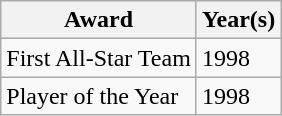<table class="wikitable">
<tr>
<th>Award</th>
<th>Year(s)</th>
</tr>
<tr>
<td>First All-Star Team</td>
<td>1998</td>
</tr>
<tr>
<td>Player of the Year</td>
<td>1998</td>
</tr>
</table>
